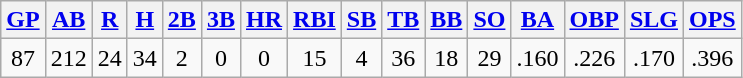<table class="wikitable">
<tr>
<th><a href='#'>GP</a></th>
<th><a href='#'>AB</a></th>
<th><a href='#'>R</a></th>
<th><a href='#'>H</a></th>
<th><a href='#'>2B</a></th>
<th><a href='#'>3B</a></th>
<th><a href='#'>HR</a></th>
<th><a href='#'>RBI</a></th>
<th><a href='#'>SB</a></th>
<th><a href='#'>TB</a></th>
<th><a href='#'>BB</a></th>
<th><a href='#'>SO</a></th>
<th><a href='#'>BA</a></th>
<th><a href='#'>OBP</a></th>
<th><a href='#'>SLG</a></th>
<th><a href='#'>OPS</a></th>
</tr>
<tr align=center>
<td>87</td>
<td>212</td>
<td>24</td>
<td>34</td>
<td>2</td>
<td>0</td>
<td>0</td>
<td>15</td>
<td>4</td>
<td>36</td>
<td>18</td>
<td>29</td>
<td>.160</td>
<td>.226</td>
<td>.170</td>
<td>.396</td>
</tr>
</table>
